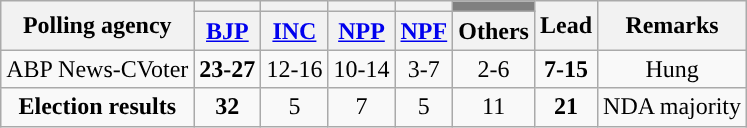<table class="wikitable sortable" style="text-align:center">
<tr>
<th rowspan="2">Polling agency</th>
<th style="background:"></th>
<th style="background:"></th>
<th style="background:"></th>
<th style="text-align:center; background:"></th>
<th style="background:gray;"></th>
<th rowspan="2">Lead</th>
<th rowspan="2">Remarks</th>
</tr>
<tr>
<th><a href='#'>BJP</a></th>
<th><a href='#'>INC</a></th>
<th><a href='#'>NPP</a></th>
<th><a href='#'>NPF</a></th>
<th>Others</th>
</tr>
<tr>
<td>ABP News-CVoter</td>
<td style="background:"><strong>23-27</strong></td>
<td>12-16</td>
<td>10-14</td>
<td>3-7</td>
<td>2-6</td>
<td style="background:"><strong>7-15</strong></td>
<td>Hung</td>
</tr>
<tr>
<td style="background:"><strong>Election results</strong></td>
<td><strong>32</strong></td>
<td style="background:">5</td>
<td style="background:">7</td>
<td style="background:">5</td>
<td style="background:">11</td>
<td><strong>21</strong></td>
<td style="background:">NDA majority</td>
</tr>
</table>
